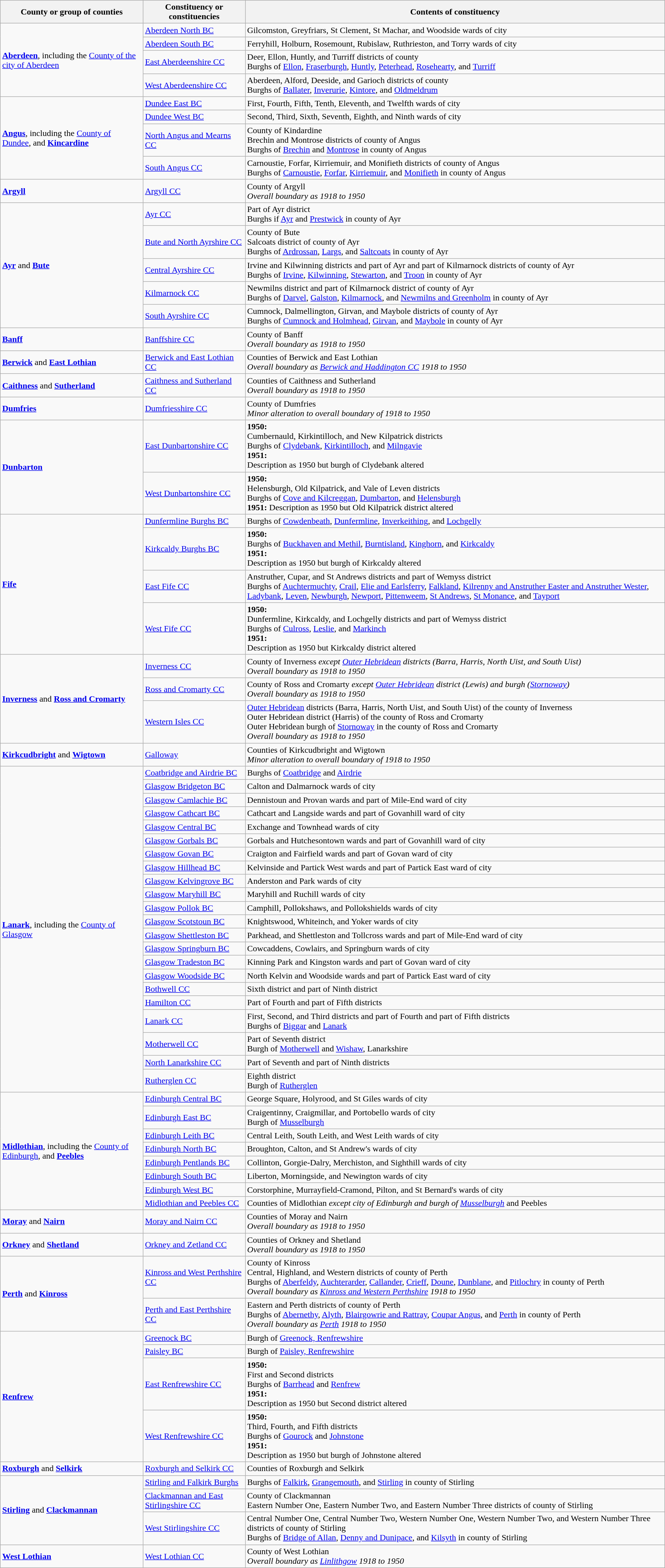<table class="wikitable">
<tr>
<th>County or group of counties</th>
<th>Constituency or constituencies</th>
<th>Contents of constituency</th>
</tr>
<tr>
<td rowspan=4><strong><a href='#'>Aberdeen</a></strong>, including the <a href='#'>County of the city of Aberdeen</a></td>
<td><a href='#'>Aberdeen North BC</a></td>
<td>Gilcomston, Greyfriars, St Clement, St Machar, and Woodside wards of city</td>
</tr>
<tr>
<td><a href='#'>Aberdeen South BC</a></td>
<td>Ferryhill, Holburn, Rosemount, Rubislaw, Ruthrieston, and Torry wards of city</td>
</tr>
<tr>
<td><a href='#'>East Aberdeenshire CC</a></td>
<td>Deer, Ellon, Huntly, and Turriff districts of county<br> Burghs of <a href='#'>Ellon</a>, <a href='#'>Fraserburgh</a>, <a href='#'>Huntly</a>, <a href='#'>Peterhead</a>, <a href='#'>Rosehearty</a>, and <a href='#'>Turriff</a></td>
</tr>
<tr>
<td><a href='#'>West Aberdeenshire CC</a></td>
<td>Aberdeen, Alford, Deeside, and Garioch districts of county<br> Burghs of <a href='#'>Ballater</a>, <a href='#'>Inverurie</a>, <a href='#'>Kintore</a>, and <a href='#'>Oldmeldrum</a></td>
</tr>
<tr>
<td rowspan=4><strong><a href='#'>Angus</a></strong>, including the <a href='#'>County of Dundee</a>, and <strong><a href='#'>Kincardine</a></strong></td>
<td><a href='#'>Dundee East BC</a></td>
<td>First, Fourth, Fifth, Tenth, Eleventh, and Twelfth wards of city</td>
</tr>
<tr>
<td><a href='#'>Dundee West BC</a></td>
<td>Second, Third, Sixth, Seventh, Eighth, and Ninth wards of city</td>
</tr>
<tr>
<td><a href='#'>North Angus and Mearns CC</a></td>
<td>County of Kindardine<br> Brechin and Montrose districts of county of Angus<br> Burghs of <a href='#'>Brechin</a> and <a href='#'>Montrose</a> in county of Angus</td>
</tr>
<tr>
<td><a href='#'>South Angus CC</a></td>
<td>Carnoustie, Forfar, Kirriemuir, and Monifieth districts of county of Angus<br> Burghs of <a href='#'>Carnoustie</a>, <a href='#'>Forfar</a>, <a href='#'>Kirriemuir</a>, and <a href='#'>Monifieth</a> in county of Angus</td>
</tr>
<tr>
<td><strong><a href='#'>Argyll</a></strong></td>
<td><a href='#'>Argyll CC</a></td>
<td>County of Argyll<br> <em>Overall boundary as 1918 to 1950</em></td>
</tr>
<tr>
<td rowspan=5><strong><a href='#'>Ayr</a></strong> and <strong><a href='#'>Bute</a></strong></td>
<td><a href='#'>Ayr CC</a></td>
<td>Part of Ayr district<br> Burghs if <a href='#'>Ayr</a> and <a href='#'>Prestwick</a> in county of Ayr</td>
</tr>
<tr>
<td><a href='#'>Bute and North Ayrshire CC</a></td>
<td>County of Bute<br> Salcoats district of county of Ayr<br> Burghs of <a href='#'>Ardrossan</a>, <a href='#'>Largs</a>, and <a href='#'>Saltcoats</a> in county of Ayr</td>
</tr>
<tr>
<td><a href='#'>Central Ayrshire CC</a></td>
<td>Irvine and Kilwinning districts and part of Ayr and part of Kilmarnock districts of county of Ayr<br> Burghs of <a href='#'>Irvine</a>, <a href='#'>Kilwinning</a>, <a href='#'>Stewarton</a>, and <a href='#'>Troon</a> in county of Ayr</td>
</tr>
<tr>
<td><a href='#'>Kilmarnock CC</a></td>
<td>Newmilns district and part of Kilmarnock district of county of Ayr<br> Burghs of <a href='#'>Darvel</a>, <a href='#'>Galston</a>, <a href='#'>Kilmarnock</a>, and <a href='#'>Newmilns and Greenholm</a> in county of Ayr</td>
</tr>
<tr>
<td><a href='#'>South Ayrshire CC</a></td>
<td>Cumnock, Dalmellington, Girvan, and Maybole districts of county of Ayr<br> Burghs of <a href='#'>Cumnock and Holmhead</a>, <a href='#'>Girvan</a>, and <a href='#'>Maybole</a> in county of Ayr</td>
</tr>
<tr>
<td><strong><a href='#'>Banff</a></strong></td>
<td><a href='#'>Banffshire CC</a></td>
<td>County of Banff<br> <em>Overall boundary as 1918 to 1950</em></td>
</tr>
<tr>
<td><strong><a href='#'>Berwick</a></strong> and <strong><a href='#'>East Lothian</a></strong></td>
<td><a href='#'>Berwick and East Lothian CC</a></td>
<td>Counties of Berwick and East Lothian<br> <em>Overall boundary as <a href='#'>Berwick and Haddington CC</a> 1918 to 1950</em></td>
</tr>
<tr>
<td><strong><a href='#'>Caithness</a></strong> and <strong><a href='#'>Sutherland</a></strong></td>
<td><a href='#'>Caithness and Sutherland CC</a></td>
<td>Counties of Caithness and Sutherland<br> <em> Overall boundary as 1918 to 1950</em></td>
</tr>
<tr>
<td><strong><a href='#'>Dumfries</a></strong></td>
<td><a href='#'>Dumfriesshire CC</a></td>
<td>County of Dumfries<br> <em>Minor alteration to overall boundary of 1918 to 1950</em></td>
</tr>
<tr>
<td rowspan=2><strong><a href='#'>Dunbarton</a></strong></td>
<td><a href='#'>East Dunbartonshire CC</a></td>
<td><strong>1950:</strong><br> Cumbernauld, Kirkintilloch, and New Kilpatrick districts<br> Burghs of <a href='#'>Clydebank</a>, <a href='#'>Kirkintilloch</a>, and <a href='#'>Milngavie</a><br> <strong>1951:</strong><br> Description as 1950 but burgh of Clydebank altered</td>
</tr>
<tr>
<td><a href='#'>West Dunbartonshire CC</a></td>
<td><strong>1950:</strong><br> Helensburgh, Old Kilpatrick, and Vale of Leven districts<br> Burghs of <a href='#'>Cove and Kilcreggan</a>, <a href='#'>Dumbarton</a>, and <a href='#'>Helensburgh</a><br> <strong>1951:</strong> Description as 1950 but Old Kilpatrick district altered</td>
</tr>
<tr>
<td rowspan=4><strong><a href='#'>Fife</a></strong></td>
<td><a href='#'>Dunfermline Burghs BC</a></td>
<td>Burghs of <a href='#'>Cowdenbeath</a>, <a href='#'>Dunfermline</a>, <a href='#'>Inverkeithing</a>, and <a href='#'>Lochgelly</a></td>
</tr>
<tr>
<td><a href='#'>Kirkcaldy Burghs BC</a></td>
<td><strong>1950:</strong><br> Burghs of <a href='#'>Buckhaven and Methil</a>, <a href='#'>Burntisland</a>, <a href='#'>Kinghorn</a>, and <a href='#'>Kirkcaldy</a><br> <strong>1951:</strong><br> Description as 1950 but burgh of Kirkcaldy altered</td>
</tr>
<tr>
<td><a href='#'>East Fife CC</a></td>
<td>Anstruther, Cupar, and St Andrews districts and part of Wemyss district<br> Burghs of <a href='#'>Auchtermuchty</a>, <a href='#'>Crail</a>, <a href='#'>Elie and Earlsferry</a>, <a href='#'>Falkland</a>, <a href='#'>Kilrenny and Anstruther Easter and Anstruther Wester</a>, <a href='#'>Ladybank</a>, <a href='#'>Leven</a>, <a href='#'>Newburgh</a>, <a href='#'>Newport</a>, <a href='#'>Pittenweem</a>, <a href='#'>St Andrews</a>, <a href='#'>St Monance</a>, and <a href='#'>Tayport</a></td>
</tr>
<tr>
<td><a href='#'>West Fife CC</a></td>
<td><strong>1950:</strong><br> Dunfermline, Kirkcaldy, and Lochgelly districts and part of Wemyss district<br> Burghs of <a href='#'>Culross</a>, <a href='#'>Leslie</a>, and <a href='#'>Markinch</a><br> <strong>1951:</strong><br> Description as 1950 but Kirkcaldy district altered</td>
</tr>
<tr>
<td rowspan=3><strong><a href='#'>Inverness</a></strong> and <strong><a href='#'>Ross and Cromarty</a></strong></td>
<td><a href='#'>Inverness CC</a></td>
<td>County of Inverness <em>except <a href='#'>Outer Hebridean</a> districts (Barra, Harris, North Uist, and South Uist)<br> Overall boundary as 1918 to 1950</em></td>
</tr>
<tr>
<td><a href='#'>Ross and Cromarty CC</a></td>
<td>County of Ross and Cromarty <em>except <a href='#'>Outer Hebridean</a> district (Lewis) and burgh (<a href='#'>Stornoway</a>)<br> Overall boundary as 1918 to 1950</em></td>
</tr>
<tr>
<td><a href='#'>Western Isles CC</a></td>
<td><a href='#'>Outer Hebridean</a> districts (Barra, Harris, North Uist, and South Uist) of the county of Inverness<br> Outer Hebridean district (Harris) of the county of Ross and Cromarty<br> Outer Hebridean burgh of <a href='#'>Stornoway</a> in the county of Ross and Cromarty<br> <em>Overall boundary as 1918 to 1950</em></td>
</tr>
<tr>
<td><strong><a href='#'>Kirkcudbright</a></strong> and <strong><a href='#'>Wigtown</a></strong></td>
<td><a href='#'>Galloway</a></td>
<td>Counties of Kirkcudbright and Wigtown<br> <em>Minor alteration to overall boundary of 1918 to 1950</em></td>
</tr>
<tr>
<td rowspan=22><strong><a href='#'>Lanark</a></strong>, including the <a href='#'>County of Glasgow</a></td>
<td><a href='#'>Coatbridge and Airdrie BC</a></td>
<td>Burghs of <a href='#'>Coatbridge</a> and <a href='#'>Airdrie</a></td>
</tr>
<tr>
<td><a href='#'>Glasgow Bridgeton BC</a></td>
<td>Calton and Dalmarnock wards of city</td>
</tr>
<tr>
<td><a href='#'>Glasgow Camlachie BC</a></td>
<td>Dennistoun and Provan wards and part of Mile-End ward of city</td>
</tr>
<tr>
<td><a href='#'>Glasgow Cathcart BC</a></td>
<td>Cathcart and Langside wards and part of Govanhill ward of city</td>
</tr>
<tr>
<td><a href='#'>Glasgow Central BC</a></td>
<td>Exchange and Townhead wards of city</td>
</tr>
<tr>
<td><a href='#'>Glasgow Gorbals BC</a></td>
<td>Gorbals and Hutchesontown wards and part of Govanhill ward of city</td>
</tr>
<tr>
<td><a href='#'>Glasgow Govan BC</a></td>
<td>Craigton and Fairfield wards and part of Govan ward of city</td>
</tr>
<tr>
<td><a href='#'>Glasgow Hillhead BC</a></td>
<td>Kelvinside and Partick West wards and part of Partick East ward of city</td>
</tr>
<tr>
<td><a href='#'>Glasgow Kelvingrove BC</a></td>
<td>Anderston and Park wards of city</td>
</tr>
<tr>
<td><a href='#'>Glasgow Maryhill BC</a></td>
<td>Maryhill and Ruchill wards of city</td>
</tr>
<tr>
<td><a href='#'>Glasgow Pollok BC</a></td>
<td>Camphill, Pollokshaws, and Pollokshields wards of city</td>
</tr>
<tr>
<td><a href='#'>Glasgow Scotstoun BC</a></td>
<td>Knightswood, Whiteinch, and Yoker wards of city</td>
</tr>
<tr>
<td><a href='#'>Glasgow Shettleston BC</a></td>
<td>Parkhead, and Shettleston and Tollcross wards and part of Mile-End ward of city</td>
</tr>
<tr>
<td><a href='#'>Glasgow Springburn BC</a></td>
<td>Cowcaddens, Cowlairs, and Springburn wards of city</td>
</tr>
<tr>
<td><a href='#'>Glasgow Tradeston BC</a></td>
<td>Kinning Park and Kingston wards and part of Govan ward of city</td>
</tr>
<tr>
<td><a href='#'>Glasgow Woodside BC</a></td>
<td>North Kelvin and Woodside wards and part of Partick East ward of city</td>
</tr>
<tr>
<td><a href='#'>Bothwell CC</a></td>
<td>Sixth district and part of Ninth district</td>
</tr>
<tr>
<td><a href='#'>Hamilton CC</a></td>
<td>Part of Fourth and part of Fifth districts</td>
</tr>
<tr>
<td><a href='#'>Lanark CC</a></td>
<td>First, Second, and Third districts and part of Fourth and part of Fifth districts<br> Burghs of <a href='#'>Biggar</a> and <a href='#'>Lanark</a></td>
</tr>
<tr>
<td><a href='#'>Motherwell CC</a></td>
<td>Part of Seventh district<br> Burgh of <a href='#'>Motherwell</a> and <a href='#'>Wishaw</a>, Lanarkshire</td>
</tr>
<tr>
<td><a href='#'>North Lanarkshire CC</a></td>
<td>Part of Seventh and part of Ninth districts</td>
</tr>
<tr>
<td><a href='#'>Rutherglen CC</a></td>
<td>Eighth district<br> Burgh of <a href='#'>Rutherglen</a></td>
</tr>
<tr>
<td rowspan=8><strong><a href='#'>Midlothian</a></strong>, including the <a href='#'>County of Edinburgh</a>, and <strong><a href='#'>Peebles</a></strong></td>
<td><a href='#'>Edinburgh Central BC</a></td>
<td>George Square, Holyrood, and St Giles wards of city</td>
</tr>
<tr>
<td><a href='#'>Edinburgh East BC</a></td>
<td>Craigentinny, Craigmillar, and Portobello wards of city<br> Burgh of <a href='#'>Musselburgh</a></td>
</tr>
<tr>
<td><a href='#'>Edinburgh Leith BC</a></td>
<td>Central Leith, South Leith, and West Leith wards of city</td>
</tr>
<tr>
<td><a href='#'>Edinburgh North BC</a></td>
<td>Broughton, Calton, and St Andrew's wards of city</td>
</tr>
<tr>
<td><a href='#'>Edinburgh Pentlands BC</a></td>
<td>Collinton, Gorgie-Dalry, Merchiston, and Sighthill wards of city</td>
</tr>
<tr>
<td><a href='#'>Edinburgh South BC</a></td>
<td>Liberton, Morningside, and Newington wards of city</td>
</tr>
<tr>
<td><a href='#'>Edinburgh West BC</a></td>
<td>Corstorphine, Murrayfield-Cramond, Pilton, and St Bernard's wards of city</td>
</tr>
<tr>
<td><a href='#'>Midlothian and Peebles CC</a></td>
<td>Counties of Midlothian <em>except city of Edinburgh and burgh of <a href='#'>Musselburgh</a></em> and Peebles</td>
</tr>
<tr>
<td><strong><a href='#'>Moray</a></strong> and <strong><a href='#'>Nairn</a></strong></td>
<td><a href='#'>Moray and Nairn CC</a></td>
<td>Counties of Moray and Nairn<br> <em>Overall boundary as 1918 to 1950</em></td>
</tr>
<tr>
<td><strong><a href='#'>Orkney</a></strong> and <strong><a href='#'>Shetland</a></strong></td>
<td><a href='#'>Orkney and Zetland CC</a></td>
<td>Counties of Orkney and Shetland<br> <em>Overall boundary as 1918 to 1950</em></td>
</tr>
<tr>
<td rowspan=2><strong><a href='#'>Perth</a></strong> and <strong><a href='#'>Kinross</a></strong></td>
<td><a href='#'>Kinross and West Perthshire CC</a></td>
<td>County of Kinross<br> Central, Highland, and Western districts of county of Perth<br> Burghs of <a href='#'>Aberfeldy</a>, <a href='#'>Auchterarder</a>, <a href='#'>Callander</a>, <a href='#'>Crieff</a>, <a href='#'>Doune</a>, <a href='#'>Dunblane</a>, and <a href='#'>Pitlochry</a> in county of Perth<br> <em>Overall boundary as <a href='#'>Kinross and Western Perthshire</a> 1918 to 1950</em></td>
</tr>
<tr>
<td><a href='#'>Perth and East Perthshire CC</a></td>
<td>Eastern and Perth districts of county of Perth<br> Burghs of <a href='#'>Abernethy</a>, <a href='#'>Alyth</a>, <a href='#'>Blairgowrie and Rattray</a>, <a href='#'>Coupar Angus</a>, and <a href='#'>Perth</a> in county of Perth<br> <em>Overall boundary as <a href='#'>Perth</a> 1918 to 1950</em></td>
</tr>
<tr>
<td rowspan=4><strong><a href='#'>Renfrew</a></strong></td>
<td><a href='#'>Greenock BC</a></td>
<td>Burgh of <a href='#'>Greenock, Renfrewshire</a></td>
</tr>
<tr>
<td><a href='#'>Paisley BC</a></td>
<td>Burgh of <a href='#'>Paisley, Renfrewshire</a></td>
</tr>
<tr>
<td><a href='#'>East Renfrewshire CC</a></td>
<td><strong>1950:</strong><br> First and Second districts<br> Burghs of <a href='#'>Barrhead</a> and <a href='#'>Renfrew</a><br>  <strong>1951:</strong><br> Description as 1950 but Second district altered</td>
</tr>
<tr>
<td><a href='#'>West Renfrewshire CC</a></td>
<td><strong>1950:</strong><br> Third, Fourth, and Fifth districts<br> Burghs of <a href='#'>Gourock</a> and <a href='#'>Johnstone</a><br>  <strong>1951:</strong><br> Description as 1950 but burgh of Johnstone altered</td>
</tr>
<tr>
<td><strong><a href='#'>Roxburgh</a></strong> and <strong><a href='#'>Selkirk</a></strong></td>
<td><a href='#'>Roxburgh and Selkirk CC</a></td>
<td>Counties of Roxburgh and Selkirk</td>
</tr>
<tr>
<td rowspan=3><strong><a href='#'>Stirling</a></strong> and <strong><a href='#'>Clackmannan</a></strong></td>
<td><a href='#'>Stirling and Falkirk Burghs</a></td>
<td>Burghs of <a href='#'>Falkirk</a>, <a href='#'>Grangemouth</a>, and <a href='#'>Stirling</a> in county of Stirling</td>
</tr>
<tr>
<td><a href='#'>Clackmannan and East Stirlingshire CC</a></td>
<td>County of Clackmannan<br> Eastern Number One, Eastern Number Two, and Eastern Number Three districts of county of Stirling</td>
</tr>
<tr>
<td><a href='#'>West Stirlingshire CC</a></td>
<td>Central Number One, Central Number Two, Western Number One, Western Number Two, and Western Number Three districts of county of Stirling<br> Burghs of <a href='#'>Bridge of Allan</a>, <a href='#'>Denny and Dunipace</a>, and <a href='#'>Kilsyth</a> in county of Stirling</td>
</tr>
<tr>
<td><strong><a href='#'>West Lothian</a></strong></td>
<td><a href='#'>West Lothian CC</a></td>
<td>County of West Lothian<br> <em>Overall boundary as <a href='#'>Linlithgow</a> 1918 to 1950</em></td>
</tr>
</table>
